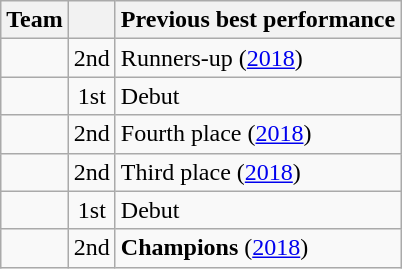<table class="wikitable sortable">
<tr>
<th>Team</th>
<th data-sort-type="number"></th>
<th>Previous best performance</th>
</tr>
<tr>
<td></td>
<td style="text-align:center">2nd</td>
<td>Runners-up (<a href='#'>2018</a>)</td>
</tr>
<tr>
<td></td>
<td style="text-align:center">1st</td>
<td>Debut</td>
</tr>
<tr>
<td></td>
<td style="text-align:center">2nd</td>
<td>Fourth place (<a href='#'>2018</a>)</td>
</tr>
<tr>
<td></td>
<td style="text-align:center">2nd</td>
<td>Third place (<a href='#'>2018</a>)</td>
</tr>
<tr>
<td></td>
<td style="text-align:center">1st</td>
<td>Debut</td>
</tr>
<tr>
<td></td>
<td style="text-align:center">2nd</td>
<td><strong>Champions</strong> (<a href='#'>2018</a>)</td>
</tr>
</table>
